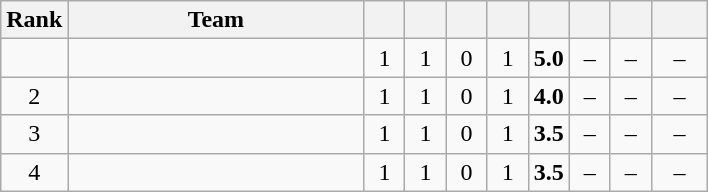<table class="wikitable" style="text-align:center">
<tr>
<th>Rank</th>
<th style="width:190px;">Team</th>
<th width=20px></th>
<th width=20px></th>
<th width=20px></th>
<th width=20px></th>
<th width=20px></th>
<th width=20px></th>
<th width=20px></th>
<th width=30px></th>
</tr>
<tr bgcolor=>
<td></td>
<td align="left"></td>
<td>1</td>
<td>1</td>
<td>0</td>
<td>1</td>
<td><strong>5.0</strong></td>
<td>–</td>
<td>–</td>
<td>–</td>
</tr>
<tr bgcolor=>
<td>2</td>
<td align="left"></td>
<td>1</td>
<td>1</td>
<td>0</td>
<td>1</td>
<td><strong>4.0</strong></td>
<td>–</td>
<td>–</td>
<td>–</td>
</tr>
<tr bgcolor=>
<td>3</td>
<td align="left"></td>
<td>1</td>
<td>1</td>
<td>0</td>
<td>1</td>
<td><strong>3.5</strong></td>
<td>–</td>
<td>–</td>
<td>–</td>
</tr>
<tr bgcolor=>
<td>4</td>
<td align="left"></td>
<td>1</td>
<td>1</td>
<td>0</td>
<td>1</td>
<td><strong>3.5</strong></td>
<td>–</td>
<td>–</td>
<td>–</td>
</tr>
</table>
